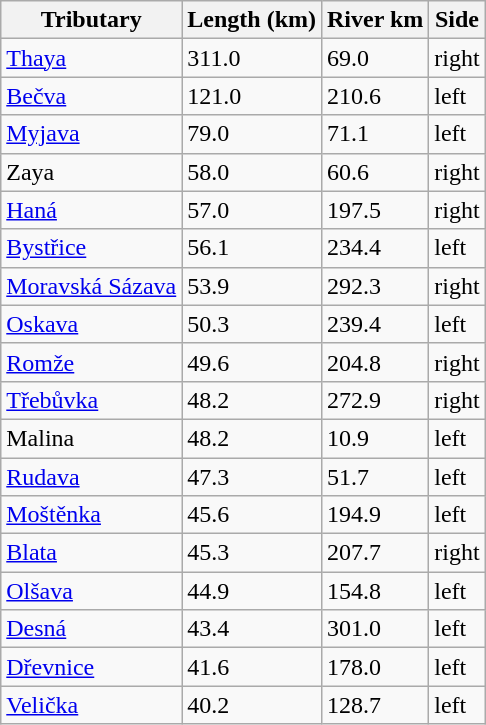<table class="wikitable">
<tr>
<th>Tributary</th>
<th>Length (km)</th>
<th>River km</th>
<th>Side</th>
</tr>
<tr>
<td><a href='#'>Thaya</a></td>
<td>311.0</td>
<td>69.0</td>
<td>right</td>
</tr>
<tr>
<td><a href='#'>Bečva</a></td>
<td>121.0</td>
<td>210.6</td>
<td>left</td>
</tr>
<tr>
<td><a href='#'>Myjava</a></td>
<td>79.0</td>
<td>71.1</td>
<td>left</td>
</tr>
<tr>
<td>Zaya</td>
<td>58.0</td>
<td>60.6</td>
<td>right</td>
</tr>
<tr>
<td><a href='#'>Haná</a></td>
<td>57.0</td>
<td>197.5</td>
<td>right</td>
</tr>
<tr>
<td><a href='#'>Bystřice</a></td>
<td>56.1</td>
<td>234.4</td>
<td>left</td>
</tr>
<tr>
<td><a href='#'>Moravská Sázava</a></td>
<td>53.9</td>
<td>292.3</td>
<td>right</td>
</tr>
<tr>
<td><a href='#'>Oskava</a></td>
<td>50.3</td>
<td>239.4</td>
<td>left</td>
</tr>
<tr>
<td><a href='#'>Romže</a></td>
<td>49.6</td>
<td>204.8</td>
<td>right</td>
</tr>
<tr>
<td><a href='#'>Třebůvka</a></td>
<td>48.2</td>
<td>272.9</td>
<td>right</td>
</tr>
<tr>
<td>Malina</td>
<td>48.2</td>
<td>10.9</td>
<td>left</td>
</tr>
<tr>
<td><a href='#'>Rudava</a></td>
<td>47.3</td>
<td>51.7</td>
<td>left</td>
</tr>
<tr>
<td><a href='#'>Moštěnka</a></td>
<td>45.6</td>
<td>194.9</td>
<td>left</td>
</tr>
<tr>
<td><a href='#'>Blata</a></td>
<td>45.3</td>
<td>207.7</td>
<td>right</td>
</tr>
<tr>
<td><a href='#'>Olšava</a></td>
<td>44.9</td>
<td>154.8</td>
<td>left</td>
</tr>
<tr>
<td><a href='#'>Desná</a></td>
<td>43.4</td>
<td>301.0</td>
<td>left</td>
</tr>
<tr>
<td><a href='#'>Dřevnice</a></td>
<td>41.6</td>
<td>178.0</td>
<td>left</td>
</tr>
<tr>
<td><a href='#'>Velička</a></td>
<td>40.2</td>
<td>128.7</td>
<td>left</td>
</tr>
</table>
